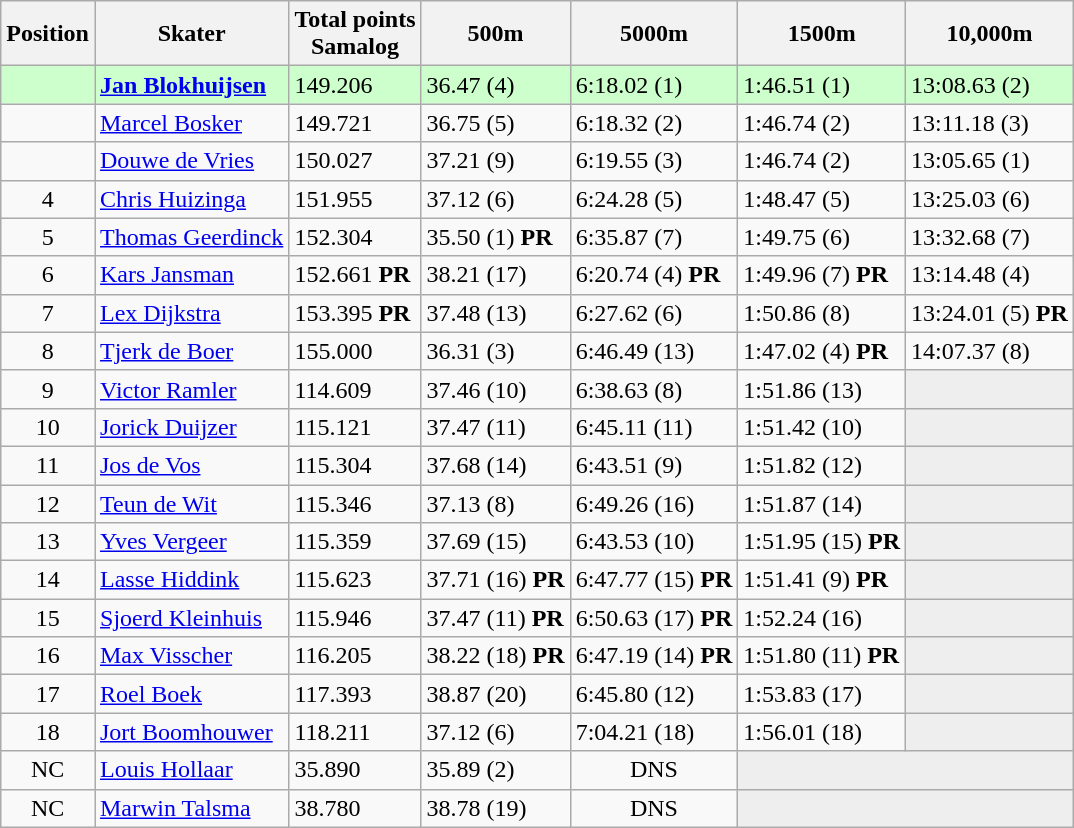<table class="wikitable">
<tr>
<th>Position</th>
<th>Skater</th>
<th>Total points <br> Samalog</th>
<th>500m</th>
<th>5000m</th>
<th>1500m</th>
<th>10,000m</th>
</tr>
<tr bgcolor=ccffcc>
<td style="text-align:center"></td>
<td><strong><a href='#'>Jan Blokhuijsen</a></strong></td>
<td>149.206</td>
<td>36.47 (4)</td>
<td>6:18.02 (1)</td>
<td>1:46.51 (1)</td>
<td>13:08.63 (2)</td>
</tr>
<tr>
<td style="text-align:center"></td>
<td><a href='#'>Marcel Bosker</a></td>
<td>149.721</td>
<td>36.75 (5)</td>
<td>6:18.32 (2)</td>
<td>1:46.74 (2)</td>
<td>13:11.18 (3)</td>
</tr>
<tr>
<td style="text-align:center"></td>
<td><a href='#'>Douwe de Vries</a></td>
<td>150.027</td>
<td>37.21 (9)</td>
<td>6:19.55 (3)</td>
<td>1:46.74 (2)</td>
<td>13:05.65 (1)</td>
</tr>
<tr>
<td style="text-align:center">4</td>
<td><a href='#'>Chris Huizinga</a></td>
<td>151.955</td>
<td>37.12 (6)</td>
<td>6:24.28 (5)</td>
<td>1:48.47 (5)</td>
<td>13:25.03 (6)</td>
</tr>
<tr>
<td style="text-align:center">5</td>
<td><a href='#'>Thomas Geerdinck</a></td>
<td>152.304</td>
<td>35.50 (1) <strong>PR</strong></td>
<td>6:35.87 (7)</td>
<td>1:49.75 (6)</td>
<td>13:32.68 (7)</td>
</tr>
<tr>
<td style="text-align:center">6</td>
<td><a href='#'>Kars Jansman</a></td>
<td>152.661 <strong>PR</strong></td>
<td>38.21 (17)</td>
<td>6:20.74 (4) <strong>PR</strong></td>
<td>1:49.96 (7) <strong>PR</strong></td>
<td>13:14.48 (4)</td>
</tr>
<tr>
<td style="text-align:center">7</td>
<td><a href='#'>Lex Dijkstra</a></td>
<td>153.395 <strong>PR</strong></td>
<td>37.48 (13)</td>
<td>6:27.62 (6)</td>
<td>1:50.86 (8)</td>
<td>13:24.01 (5) <strong>PR</strong></td>
</tr>
<tr>
<td style="text-align:center">8</td>
<td><a href='#'>Tjerk de Boer</a></td>
<td>155.000</td>
<td>36.31 (3)</td>
<td>6:46.49 (13)</td>
<td>1:47.02 (4) <strong>PR</strong></td>
<td>14:07.37 (8)</td>
</tr>
<tr>
<td style="text-align:center">9</td>
<td><a href='#'>Victor Ramler</a></td>
<td>114.609</td>
<td>37.46 (10)</td>
<td>6:38.63 (8)</td>
<td>1:51.86 (13)</td>
<td bgcolor=#EEEEEE></td>
</tr>
<tr>
<td style="text-align:center">10</td>
<td><a href='#'>Jorick Duijzer</a></td>
<td>115.121</td>
<td>37.47 (11)</td>
<td>6:45.11 (11)</td>
<td>1:51.42 (10)</td>
<td bgcolor=#EEEEEE></td>
</tr>
<tr>
<td style="text-align:center">11</td>
<td><a href='#'>Jos de Vos</a></td>
<td>115.304</td>
<td>37.68 (14)</td>
<td>6:43.51 (9)</td>
<td>1:51.82 (12)</td>
<td bgcolor=#EEEEEE></td>
</tr>
<tr>
<td style="text-align:center">12</td>
<td><a href='#'>Teun de Wit</a></td>
<td>115.346</td>
<td>37.13 (8)</td>
<td>6:49.26 (16)</td>
<td>1:51.87 (14)</td>
<td bgcolor=#EEEEEE></td>
</tr>
<tr>
<td style="text-align:center">13</td>
<td><a href='#'>Yves Vergeer</a></td>
<td>115.359</td>
<td>37.69 (15)</td>
<td>6:43.53 (10)</td>
<td>1:51.95 (15) <strong>PR</strong></td>
<td bgcolor=#EEEEEE></td>
</tr>
<tr>
<td style="text-align:center">14</td>
<td><a href='#'>Lasse Hiddink</a></td>
<td>115.623</td>
<td>37.71 (16) <strong>PR</strong></td>
<td>6:47.77 (15) <strong>PR</strong></td>
<td>1:51.41 (9) <strong>PR</strong></td>
<td bgcolor=#EEEEEE></td>
</tr>
<tr>
<td style="text-align:center">15</td>
<td><a href='#'>Sjoerd Kleinhuis</a></td>
<td>115.946</td>
<td>37.47 (11) <strong>PR</strong></td>
<td>6:50.63 (17) <strong>PR</strong></td>
<td>1:52.24 (16)</td>
<td bgcolor=#EEEEEE></td>
</tr>
<tr>
<td style="text-align:center">16</td>
<td><a href='#'>Max Visscher</a></td>
<td>116.205</td>
<td>38.22 (18) <strong>PR</strong></td>
<td>6:47.19 (14) <strong>PR</strong></td>
<td>1:51.80 (11) <strong>PR</strong></td>
<td bgcolor=#EEEEEE></td>
</tr>
<tr>
<td style="text-align:center">17</td>
<td><a href='#'>Roel Boek</a></td>
<td>117.393</td>
<td>38.87 (20)</td>
<td>6:45.80 (12)</td>
<td>1:53.83 (17)</td>
<td bgcolor=#EEEEEE></td>
</tr>
<tr>
<td style="text-align:center">18</td>
<td><a href='#'>Jort Boomhouwer</a></td>
<td>118.211</td>
<td>37.12 (6)</td>
<td>7:04.21 (18)</td>
<td>1:56.01 (18)</td>
<td bgcolor=#EEEEEE></td>
</tr>
<tr>
<td style="text-align:center">NC</td>
<td><a href='#'>Louis Hollaar</a></td>
<td>35.890</td>
<td>35.89 (2)</td>
<td style="text-align:center">DNS</td>
<td colspan="2"  bgcolor=#EEEEEE></td>
</tr>
<tr>
<td style="text-align:center">NC</td>
<td><a href='#'>Marwin Talsma</a></td>
<td>38.780</td>
<td>38.78 (19)</td>
<td style="text-align:center">DNS</td>
<td colspan="2" bgcolor=#EEEEEE></td>
</tr>
</table>
